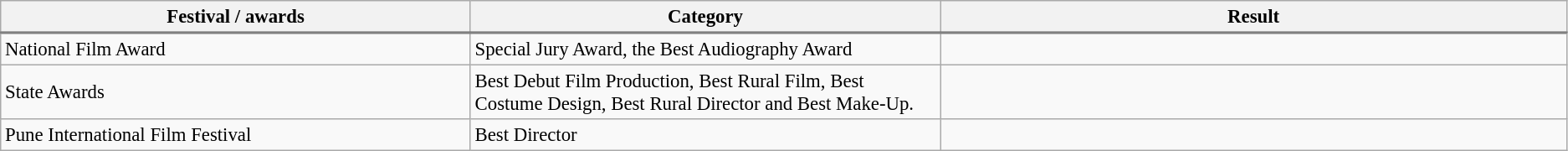<table class="wikitable" style="font-size:95%;">
<tr>
<th width="30%">Festival / awards</th>
<th width="30%">Category</th>
<th width="40%">Result</th>
</tr>
<tr>
</tr>
<tr style="border-top:2px solid gray;">
<td>National Film Award</td>
<td>Special Jury Award, the Best Audiography Award </td>
<td></td>
</tr>
<tr>
<td>State Awards</td>
<td Best short film>Best Debut Film Production, Best Rural Film, Best Costume Design, Best Rural Director and Best Make-Up.</td>
<td></td>
</tr>
<tr>
<td>Pune International Film Festival</td>
<td>Best Director</td>
<td></td>
</tr>
</table>
